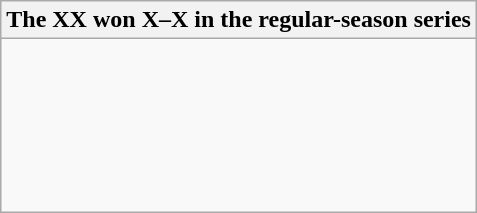<table class="wikitable collapsible collapsed">
<tr>
<th>The XX won X–X in the regular-season series</th>
</tr>
<tr>
<td><br><br><br><br><br><br></td>
</tr>
</table>
